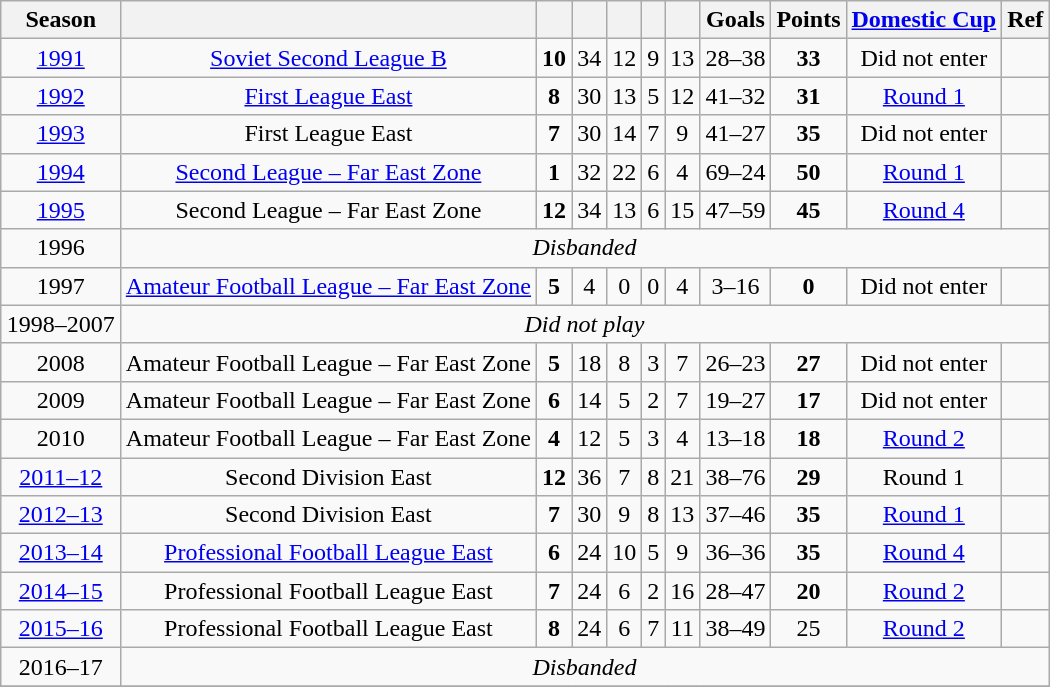<table class="wikitable" style="margin: 1em auto 1em auto;">
<tr>
<th>Season</th>
<th></th>
<th></th>
<th></th>
<th></th>
<th></th>
<th></th>
<th>Goals</th>
<th>Points</th>
<th><a href='#'>Domestic Cup</a></th>
<th>Ref</th>
</tr>
<tr style="text-align:center;">
<td><a href='#'>1991</a></td>
<td><a href='#'>Soviet Second League B</a></td>
<td><strong>10</strong></td>
<td>34</td>
<td>12</td>
<td>9</td>
<td>13</td>
<td>28–38</td>
<td><strong>33</strong></td>
<td>Did not enter</td>
<td></td>
</tr>
<tr style="text-align:center;">
<td><a href='#'>1992</a></td>
<td><a href='#'>First League East</a></td>
<td><strong>8</strong></td>
<td>30</td>
<td>13</td>
<td>5</td>
<td>12</td>
<td>41–32</td>
<td><strong>31</strong></td>
<td><a href='#'>Round 1</a></td>
<td></td>
</tr>
<tr style="text-align:center;">
<td><a href='#'>1993</a></td>
<td>First League East</td>
<td><strong>7</strong></td>
<td>30</td>
<td>14</td>
<td>7</td>
<td>9</td>
<td>41–27</td>
<td><strong>35</strong></td>
<td>Did not enter</td>
<td></td>
</tr>
<tr style="text-align:center;">
<td><a href='#'>1994</a></td>
<td><a href='#'>Second League – Far East Zone</a></td>
<td><strong>1</strong></td>
<td>32</td>
<td>22</td>
<td>6</td>
<td>4</td>
<td>69–24</td>
<td><strong>50</strong></td>
<td><a href='#'>Round 1</a></td>
<td></td>
</tr>
<tr style="text-align:center;">
<td><a href='#'>1995</a></td>
<td>Second League – Far East Zone</td>
<td><strong>12</strong></td>
<td>34</td>
<td>13</td>
<td>6</td>
<td>15</td>
<td>47–59</td>
<td><strong>45</strong></td>
<td><a href='#'>Round 4</a></td>
<td></td>
</tr>
<tr style="text-align:center;">
<td>1996</td>
<td colspan=10><em>Disbanded</em></td>
</tr>
<tr style="text-align:center;">
<td>1997</td>
<td><a href='#'>Amateur Football League – Far East Zone</a></td>
<td><strong>5</strong></td>
<td>4</td>
<td>0</td>
<td>0</td>
<td>4</td>
<td>3–16</td>
<td><strong>0</strong></td>
<td>Did not enter</td>
<td></td>
</tr>
<tr style="text-align:center;">
<td>1998–2007</td>
<td colspan=10><em>Did not play</em></td>
</tr>
<tr style="text-align:center;">
<td>2008</td>
<td>Amateur Football League – Far East Zone</td>
<td><strong>5</strong></td>
<td>18</td>
<td>8</td>
<td>3</td>
<td>7</td>
<td>26–23</td>
<td><strong>27</strong></td>
<td>Did not enter</td>
<td></td>
</tr>
<tr style="text-align:center;">
<td>2009</td>
<td>Amateur Football League – Far East Zone</td>
<td><strong>6</strong></td>
<td>14</td>
<td>5</td>
<td>2</td>
<td>7</td>
<td>19–27</td>
<td><strong>17</strong></td>
<td>Did not enter</td>
<td></td>
</tr>
<tr style="text-align:center;">
<td>2010</td>
<td>Amateur Football League – Far East Zone</td>
<td><strong>4</strong></td>
<td>12</td>
<td>5</td>
<td>3</td>
<td>4</td>
<td>13–18</td>
<td><strong>18</strong></td>
<td><a href='#'>Round 2</a></td>
<td></td>
</tr>
<tr style="text-align:center;">
<td><a href='#'>2011–12</a></td>
<td>Second Division East</td>
<td><strong>12</strong></td>
<td>36</td>
<td>7</td>
<td>8</td>
<td>21</td>
<td>38–76</td>
<td><strong>29</strong></td>
<td>Round 1</td>
<td></td>
</tr>
<tr style="text-align:center;">
<td><a href='#'>2012–13</a></td>
<td>Second Division East</td>
<td><strong>7</strong></td>
<td>30</td>
<td>9</td>
<td>8</td>
<td>13</td>
<td>37–46</td>
<td><strong>35</strong></td>
<td><a href='#'>Round 1</a></td>
<td></td>
</tr>
<tr style="text-align:center;">
<td><a href='#'>2013–14</a></td>
<td><a href='#'>Professional Football League East</a></td>
<td><strong>6</strong></td>
<td>24</td>
<td>10</td>
<td>5</td>
<td>9</td>
<td>36–36</td>
<td><strong>35</strong></td>
<td><a href='#'>Round 4</a></td>
<td></td>
</tr>
<tr style="text-align:center;">
<td><a href='#'>2014–15</a></td>
<td>Professional Football League East</td>
<td><strong>7</strong></td>
<td>24</td>
<td>6</td>
<td>2</td>
<td>16</td>
<td>28–47</td>
<td><strong>20</strong></td>
<td><a href='#'>Round 2</a></td>
<td></td>
</tr>
<tr style="text-align:center;">
<td><a href='#'>2015–16</a></td>
<td>Professional Football League East</td>
<td><strong>8</strong></td>
<td>24</td>
<td>6</td>
<td>7</td>
<td>11</td>
<td>38–49</td>
<td>25</td>
<td><a href='#'>Round 2</a></td>
<td></td>
</tr>
<tr style="text-align:center;">
<td>2016–17</td>
<td colspan=10><em>Disbanded</em></td>
</tr>
<tr>
</tr>
</table>
